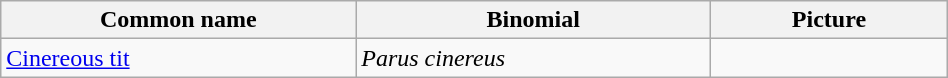<table width=50% class="wikitable">
<tr>
<th width=30%>Common name</th>
<th width=30%>Binomial</th>
<th width=20%>Picture</th>
</tr>
<tr>
<td><a href='#'>Cinereous tit</a></td>
<td><em>Parus cinereus</em></td>
<td></td>
</tr>
</table>
